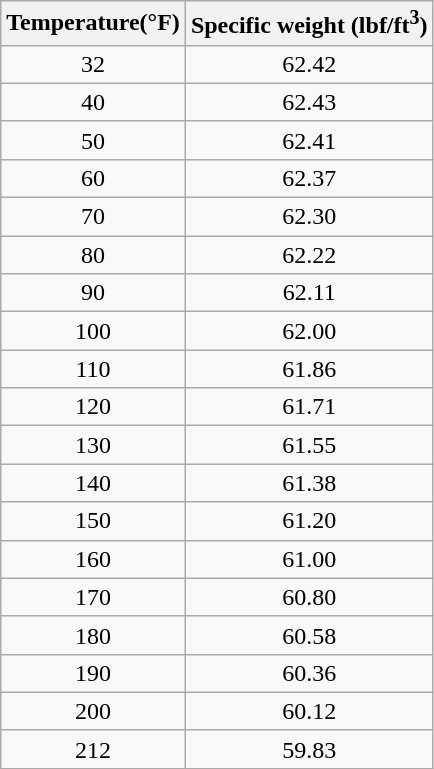<table class="wikitable" style="text-align:center">
<tr>
<th scope="col">Temperature(°F)</th>
<th scope="col">Specific weight (lbf/ft<sup>3</sup>)</th>
</tr>
<tr>
<td>32</td>
<td>62.42</td>
</tr>
<tr>
<td>40</td>
<td>62.43</td>
</tr>
<tr>
<td>50</td>
<td>62.41</td>
</tr>
<tr>
<td>60</td>
<td>62.37</td>
</tr>
<tr>
<td>70</td>
<td>62.30</td>
</tr>
<tr>
<td>80</td>
<td>62.22</td>
</tr>
<tr>
<td>90</td>
<td>62.11</td>
</tr>
<tr>
<td>100</td>
<td>62.00</td>
</tr>
<tr>
<td>110</td>
<td>61.86</td>
</tr>
<tr>
<td>120</td>
<td>61.71</td>
</tr>
<tr>
<td>130</td>
<td>61.55</td>
</tr>
<tr>
<td>140</td>
<td>61.38</td>
</tr>
<tr>
<td>150</td>
<td>61.20</td>
</tr>
<tr>
<td>160</td>
<td>61.00</td>
</tr>
<tr>
<td>170</td>
<td>60.80</td>
</tr>
<tr>
<td>180</td>
<td>60.58</td>
</tr>
<tr>
<td>190</td>
<td>60.36</td>
</tr>
<tr>
<td>200</td>
<td>60.12</td>
</tr>
<tr>
<td>212</td>
<td>59.83</td>
</tr>
</table>
